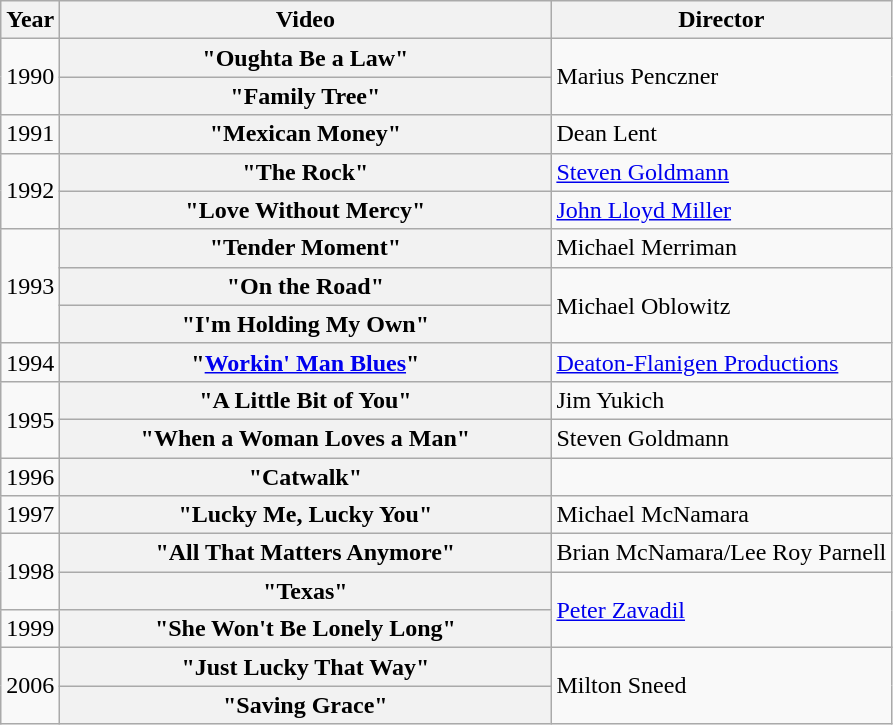<table class="wikitable plainrowheaders">
<tr>
<th>Year</th>
<th style="width:20em;">Video</th>
<th>Director</th>
</tr>
<tr>
<td rowspan="2">1990</td>
<th scope="row">"Oughta Be a Law"</th>
<td rowspan="2">Marius Penczner</td>
</tr>
<tr>
<th scope="row">"Family Tree"</th>
</tr>
<tr>
<td>1991</td>
<th scope="row">"Mexican Money"</th>
<td>Dean Lent</td>
</tr>
<tr>
<td rowspan="2">1992</td>
<th scope="row">"The Rock"</th>
<td><a href='#'>Steven Goldmann</a></td>
</tr>
<tr>
<th scope="row">"Love Without Mercy"</th>
<td><a href='#'>John Lloyd Miller</a></td>
</tr>
<tr>
<td rowspan="3">1993</td>
<th scope="row">"Tender Moment"</th>
<td>Michael Merriman</td>
</tr>
<tr>
<th scope="row">"On the Road"</th>
<td rowspan="2">Michael Oblowitz</td>
</tr>
<tr>
<th scope="row">"I'm Holding My Own"</th>
</tr>
<tr>
<td>1994</td>
<th scope="row">"<a href='#'>Workin' Man Blues</a>" </th>
<td><a href='#'>Deaton-Flanigen Productions</a></td>
</tr>
<tr>
<td rowspan="2">1995</td>
<th scope="row">"A Little Bit of You"</th>
<td>Jim Yukich</td>
</tr>
<tr>
<th scope="row">"When a Woman Loves a Man"<br></th>
<td>Steven Goldmann</td>
</tr>
<tr>
<td>1996</td>
<th scope="row">"Catwalk" </th>
<td></td>
</tr>
<tr>
<td>1997</td>
<th scope="row">"Lucky Me, Lucky You"</th>
<td>Michael McNamara</td>
</tr>
<tr>
<td rowspan="2">1998</td>
<th scope="row">"All That Matters Anymore"</th>
<td>Brian McNamara/Lee Roy Parnell</td>
</tr>
<tr>
<th scope="row">"Texas"<br></th>
<td rowspan="2"><a href='#'>Peter Zavadil</a></td>
</tr>
<tr>
<td>1999</td>
<th scope="row">"She Won't Be Lonely Long"</th>
</tr>
<tr>
<td rowspan="2">2006</td>
<th scope="row">"Just Lucky That Way"</th>
<td rowspan="2">Milton Sneed</td>
</tr>
<tr>
<th scope="row">"Saving Grace"</th>
</tr>
</table>
